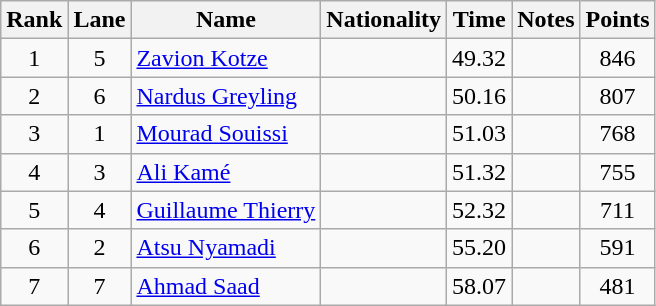<table class="wikitable sortable" style="text-align:center">
<tr>
<th>Rank</th>
<th>Lane</th>
<th>Name</th>
<th>Nationality</th>
<th>Time</th>
<th>Notes</th>
<th>Points</th>
</tr>
<tr>
<td>1</td>
<td>5</td>
<td align="left"><a href='#'>Zavion Kotze</a></td>
<td align=left></td>
<td>49.32</td>
<td></td>
<td>846</td>
</tr>
<tr>
<td>2</td>
<td>6</td>
<td align="left"><a href='#'>Nardus Greyling</a></td>
<td align=left></td>
<td>50.16</td>
<td></td>
<td>807</td>
</tr>
<tr>
<td>3</td>
<td>1</td>
<td align="left"><a href='#'>Mourad Souissi</a></td>
<td align=left></td>
<td>51.03</td>
<td></td>
<td>768</td>
</tr>
<tr>
<td>4</td>
<td>3</td>
<td align="left"><a href='#'>Ali Kamé</a></td>
<td align=left></td>
<td>51.32</td>
<td></td>
<td>755</td>
</tr>
<tr>
<td>5</td>
<td>4</td>
<td align="left"><a href='#'>Guillaume Thierry</a></td>
<td align=left></td>
<td>52.32</td>
<td></td>
<td>711</td>
</tr>
<tr>
<td>6</td>
<td>2</td>
<td align="left"><a href='#'>Atsu Nyamadi</a></td>
<td align=left></td>
<td>55.20</td>
<td></td>
<td>591</td>
</tr>
<tr>
<td>7</td>
<td>7</td>
<td align="left"><a href='#'>Ahmad Saad</a></td>
<td align=left></td>
<td>58.07</td>
<td></td>
<td>481</td>
</tr>
</table>
